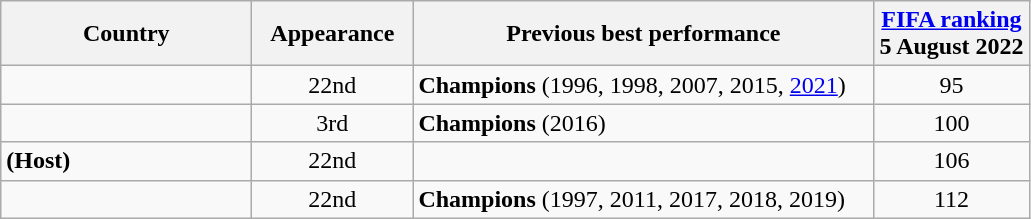<table class="wikitable sortable" style="text-align:left;">
<tr>
<th style="width:160px;">Country</th>
<th style="width:100px;">Appearance</th>
<th style="width:300px;">Previous best performance</th>
<th><a href='#'>FIFA ranking</a><br> 5 August 2022</th>
</tr>
<tr>
<td></td>
<td align=center>22nd</td>
<td><strong>Champions</strong> (1996, 1998, 2007, 2015, <a href='#'>2021</a>)</td>
<td align="center">95</td>
</tr>
<tr>
<td></td>
<td align=center>3rd</td>
<td><strong>Champions</strong> (2016)</td>
<td align=center>100</td>
</tr>
<tr>
<td> <strong>(Host)</strong></td>
<td align="center">22nd</td>
<td></td>
<td align="center">106</td>
</tr>
<tr>
<td></td>
<td align=center>22nd</td>
<td><strong>Champions</strong> (1997, 2011, 2017, 2018, 2019)</td>
<td align=center>112</td>
</tr>
</table>
